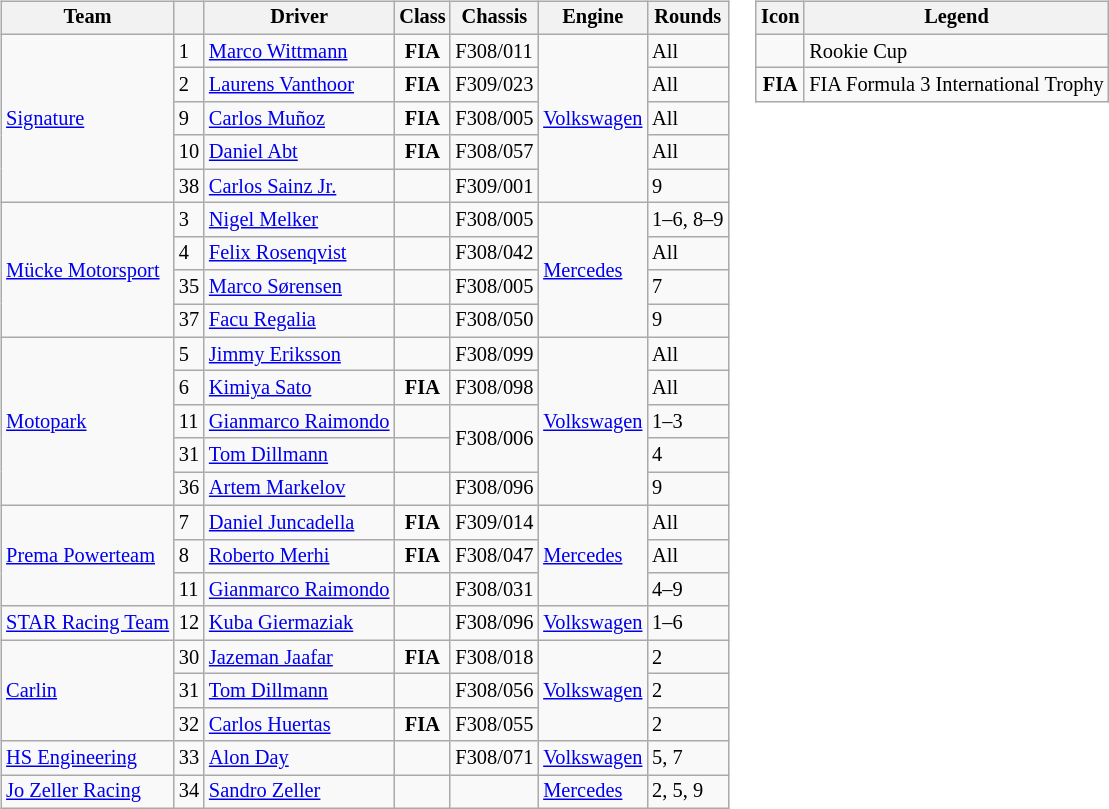<table>
<tr>
<td><br><table class="wikitable" style="font-size: 85%">
<tr>
<th>Team</th>
<th></th>
<th>Driver</th>
<th>Class</th>
<th>Chassis</th>
<th>Engine</th>
<th>Rounds</th>
</tr>
<tr>
<td rowspan=5> <a href='#'>Signature</a></td>
<td>1</td>
<td> <a href='#'>Marco Wittmann</a></td>
<td align="center"><strong><span>FIA</span></strong></td>
<td>F308/011</td>
<td rowspan=5><a href='#'>Volkswagen</a></td>
<td>All</td>
</tr>
<tr>
<td>2</td>
<td> <a href='#'>Laurens Vanthoor</a></td>
<td align="center"><strong><span>FIA</span></strong></td>
<td>F309/023</td>
<td>All</td>
</tr>
<tr>
<td>9</td>
<td> <a href='#'>Carlos Muñoz</a></td>
<td align="center"><strong><span>FIA</span></strong></td>
<td>F308/005</td>
<td>All</td>
</tr>
<tr>
<td>10</td>
<td> <a href='#'>Daniel Abt</a></td>
<td align="center"><strong><span>FIA</span></strong></td>
<td>F308/057</td>
<td>All</td>
</tr>
<tr>
<td>38</td>
<td> <a href='#'>Carlos Sainz Jr.</a></td>
<td align="center"></td>
<td>F309/001</td>
<td>9</td>
</tr>
<tr>
<td rowspan=4> <a href='#'>Mücke Motorsport</a></td>
<td>3</td>
<td> <a href='#'>Nigel Melker</a></td>
<td align="center"></td>
<td>F308/005</td>
<td rowspan=4><a href='#'>Mercedes</a></td>
<td>1–6, 8–9</td>
</tr>
<tr>
<td>4</td>
<td> <a href='#'>Felix Rosenqvist</a></td>
<td></td>
<td>F308/042</td>
<td>All</td>
</tr>
<tr>
<td>35</td>
<td> <a href='#'>Marco Sørensen</a></td>
<td></td>
<td>F308/005</td>
<td>7</td>
</tr>
<tr>
<td>37</td>
<td> <a href='#'>Facu Regalia</a></td>
<td></td>
<td>F308/050</td>
<td>9</td>
</tr>
<tr>
<td rowspan=5> <a href='#'>Motopark</a></td>
<td>5</td>
<td> <a href='#'>Jimmy Eriksson</a></td>
<td></td>
<td>F308/099</td>
<td rowspan=5><a href='#'>Volkswagen</a></td>
<td>All</td>
</tr>
<tr>
<td>6</td>
<td> <a href='#'>Kimiya Sato</a></td>
<td align="center"><strong><span>FIA</span></strong></td>
<td>F308/098</td>
<td>All</td>
</tr>
<tr>
<td>11</td>
<td nowrap> <a href='#'>Gianmarco Raimondo</a></td>
<td></td>
<td rowspan=2>F308/006</td>
<td>1–3</td>
</tr>
<tr>
<td>31</td>
<td> <a href='#'>Tom Dillmann</a></td>
<td></td>
<td>4</td>
</tr>
<tr>
<td>36</td>
<td> <a href='#'>Artem Markelov</a></td>
<td align="center"></td>
<td>F308/096</td>
<td>9</td>
</tr>
<tr>
<td rowspan=3> <a href='#'>Prema Powerteam</a></td>
<td>7</td>
<td> <a href='#'>Daniel Juncadella</a></td>
<td align="center"><strong><span>FIA</span></strong></td>
<td>F309/014</td>
<td rowspan=3><a href='#'>Mercedes</a></td>
<td>All</td>
</tr>
<tr>
<td>8</td>
<td> <a href='#'>Roberto Merhi</a></td>
<td align="center"><strong><span>FIA</span></strong></td>
<td>F308/047</td>
<td>All</td>
</tr>
<tr>
<td>11</td>
<td> <a href='#'>Gianmarco Raimondo</a></td>
<td></td>
<td>F308/031</td>
<td>4–9</td>
</tr>
<tr>
<td nowrap> <a href='#'>STAR Racing Team</a></td>
<td>12</td>
<td> <a href='#'>Kuba Giermaziak</a></td>
<td align="center"></td>
<td>F308/096</td>
<td><a href='#'>Volkswagen</a></td>
<td>1–6</td>
</tr>
<tr>
<td rowspan=3> <a href='#'>Carlin</a></td>
<td>30</td>
<td> <a href='#'>Jazeman Jaafar</a></td>
<td align="center"><strong><span>FIA</span></strong></td>
<td>F308/018</td>
<td rowspan=3><a href='#'>Volkswagen</a></td>
<td>2</td>
</tr>
<tr>
<td>31</td>
<td> <a href='#'>Tom Dillmann</a></td>
<td></td>
<td>F308/056</td>
<td>2</td>
</tr>
<tr>
<td>32</td>
<td> <a href='#'>Carlos Huertas</a></td>
<td align="center"><strong><span>FIA</span></strong></td>
<td>F308/055</td>
<td>2</td>
</tr>
<tr>
<td> <a href='#'>HS Engineering</a></td>
<td>33</td>
<td> <a href='#'>Alon Day</a></td>
<td></td>
<td>F308/071</td>
<td><a href='#'>Volkswagen</a></td>
<td>5, 7</td>
</tr>
<tr>
<td> <a href='#'>Jo Zeller Racing</a></td>
<td>34</td>
<td> <a href='#'>Sandro Zeller</a></td>
<td></td>
<td></td>
<td><a href='#'>Mercedes</a></td>
<td>2, 5, 9</td>
</tr>
</table>
</td>
<td valign="top"><br><table class="wikitable" style="font-size: 85%">
<tr>
<th>Icon</th>
<th>Legend</th>
</tr>
<tr>
<td></td>
<td>Rookie Cup</td>
</tr>
<tr>
<td align="center"><strong><span>FIA</span></strong></td>
<td>FIA Formula 3 International Trophy</td>
</tr>
</table>
</td>
</tr>
</table>
